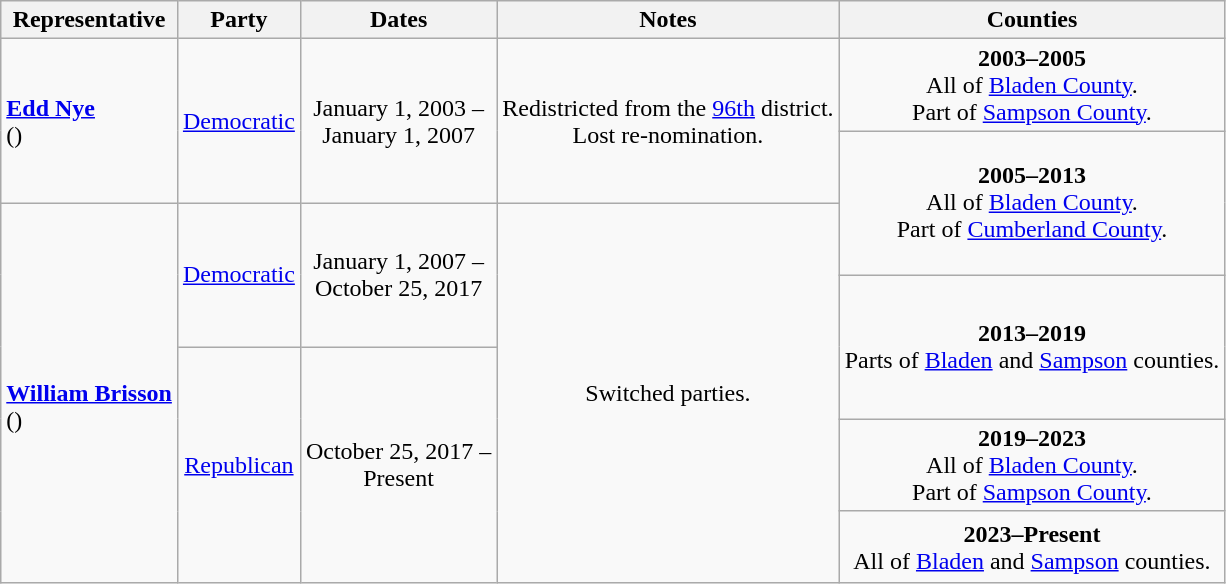<table class=wikitable style="text-align:center">
<tr>
<th>Representative</th>
<th>Party</th>
<th>Dates</th>
<th>Notes</th>
<th>Counties</th>
</tr>
<tr style="height:3em">
<td rowspan=2 align=left><strong><a href='#'>Edd Nye</a></strong><br>()</td>
<td rowspan=2 ><a href='#'>Democratic</a></td>
<td rowspan=2 nowrap>January 1, 2003 – <br> January 1, 2007</td>
<td rowspan=2>Redistricted from the <a href='#'>96th</a> district. <br> Lost re-nomination.</td>
<td><strong>2003–2005</strong> <br>  All of <a href='#'>Bladen County</a>. <br> Part of <a href='#'>Sampson County</a>.</td>
</tr>
<tr style="height:3em">
<td rowspan=2><strong>2005–2013</strong> <br> All of <a href='#'>Bladen County</a>. <br> Part of <a href='#'>Cumberland County</a>.</td>
</tr>
<tr style="height:3em">
<td rowspan=5 align=left><br><strong><a href='#'>William Brisson</a></strong><br>()</td>
<td rowspan=2 ><a href='#'>Democratic</a></td>
<td rowspan=2 nowrap>January 1, 2007 – <br> October 25, 2017</td>
<td rowspan=5>Switched parties.</td>
</tr>
<tr style="height:3em">
<td rowspan=2><strong>2013–2019</strong> <br> Parts of <a href='#'>Bladen</a> and <a href='#'>Sampson</a> counties.</td>
</tr>
<tr style="height:3em">
<td rowspan=3 ><a href='#'>Republican</a></td>
<td rowspan=3 nowrap>October 25, 2017 – <br> Present</td>
</tr>
<tr style="height:3em">
<td><strong>2019–2023</strong> <br> All of <a href='#'>Bladen County</a>. <br> Part of <a href='#'>Sampson County</a>.</td>
</tr>
<tr style="height:3em">
<td><strong>2023–Present</strong> <br> All of <a href='#'>Bladen</a> and <a href='#'>Sampson</a> counties.</td>
</tr>
</table>
